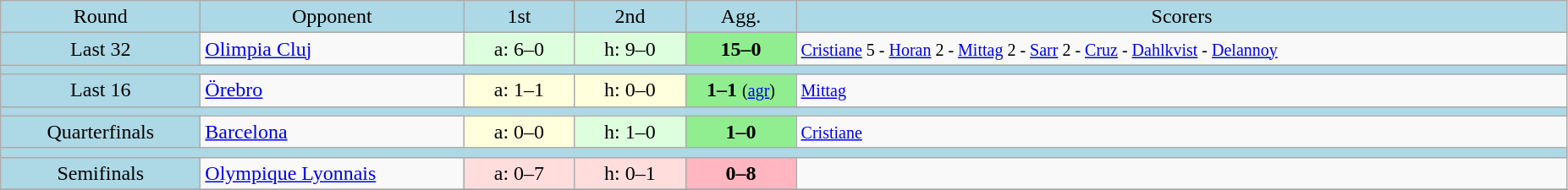<table class="wikitable" style="text-align:center">
<tr bgcolor=lightblue>
<td width=150px>Round</td>
<td width=200px>Opponent</td>
<td width=80px>1st</td>
<td width=80px>2nd</td>
<td width=80px>Agg.</td>
<td width=600px>Scorers</td>
</tr>
<tr>
<td bgcolor=lightblue>Last 32</td>
<td align=left> <a href='#'>Olimpia Cluj</a></td>
<td bgcolor="#ddffdd">a: 6–0</td>
<td bgcolor="#ddffdd">h: 9–0</td>
<td bgcolor=lightgreen><strong>15–0</strong></td>
<td align=left><small><a href='#'>Cristiane</a> 5 - <a href='#'>Horan</a> 2 - <a href='#'>Mittag</a> 2 - <a href='#'>Sarr</a> 2 - <a href='#'>Cruz</a> - <a href='#'>Dahlkvist</a> - <a href='#'>Delannoy</a></small></td>
</tr>
<tr bgcolor=lightblue>
<td colspan=6></td>
</tr>
<tr>
<td bgcolor=lightblue>Last 16</td>
<td align=left> <a href='#'>Örebro</a></td>
<td bgcolor="#ffffdd">a: 1–1</td>
<td bgcolor="#ffffdd">h: 0–0</td>
<td bgcolor=lightgreen><strong>1–1</strong> <small>(<a href='#'>agr</a>)</small></td>
<td align=left><small><a href='#'>Mittag</a></small></td>
</tr>
<tr bgcolor=lightblue>
<td colspan=6></td>
</tr>
<tr>
<td bgcolor=lightblue>Quarterfinals</td>
<td align=left> <a href='#'>Barcelona</a></td>
<td bgcolor="#ffffdd">a: 0–0</td>
<td bgcolor="#ddffdd">h: 1–0</td>
<td bgcolor=lightgreen><strong>1–0</strong></td>
<td align=left><small><a href='#'>Cristiane</a></small></td>
</tr>
<tr bgcolor=lightblue>
<td colspan=6></td>
</tr>
<tr>
<td bgcolor=lightblue>Semifinals</td>
<td align=left> <a href='#'>Olympique Lyonnais</a></td>
<td bgcolor="#ffdddd">a: 0–7</td>
<td bgcolor="#ffdddd">h: 0–1</td>
<td bgcolor=lightpink><strong>0–8</strong></td>
<td align=left></td>
</tr>
<tr>
</tr>
</table>
